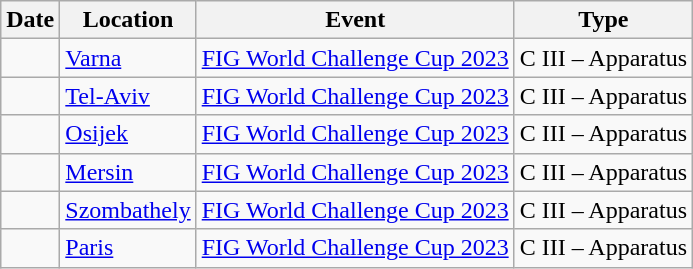<table class="wikitable sortable">
<tr>
<th>Date</th>
<th>Location</th>
<th>Event</th>
<th>Type</th>
</tr>
<tr>
<td></td>
<td> <a href='#'>Varna</a></td>
<td><a href='#'>FIG World Challenge Cup 2023</a></td>
<td>C III – Apparatus</td>
</tr>
<tr>
<td></td>
<td> <a href='#'>Tel-Aviv</a></td>
<td><a href='#'>FIG World Challenge Cup 2023</a></td>
<td>C III – Apparatus</td>
</tr>
<tr>
<td></td>
<td> <a href='#'>Osijek</a></td>
<td><a href='#'>FIG World Challenge Cup 2023</a></td>
<td>C III – Apparatus</td>
</tr>
<tr>
<td></td>
<td> <a href='#'>Mersin</a></td>
<td><a href='#'>FIG World Challenge Cup 2023</a></td>
<td>C III – Apparatus</td>
</tr>
<tr>
<td></td>
<td> <a href='#'>Szombathely</a></td>
<td><a href='#'>FIG World Challenge Cup 2023</a></td>
<td>C III – Apparatus</td>
</tr>
<tr>
<td></td>
<td> <a href='#'>Paris</a></td>
<td><a href='#'>FIG World Challenge Cup 2023</a></td>
<td>C III – Apparatus</td>
</tr>
</table>
